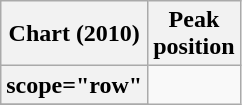<table class="wikitable sortable plainrowheaders" style="text-align:center;" border="1">
<tr>
<th scope="col">Chart (2010)</th>
<th scope="col">Peak<br>position</th>
</tr>
<tr>
<th>scope="row"</th>
</tr>
<tr>
</tr>
</table>
